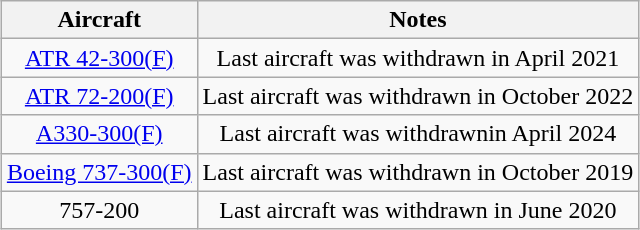<table class="wikitable" style="margin:0.5em auto;text-align:center">
<tr>
<th>Aircraft</th>
<th>Notes</th>
</tr>
<tr>
<td><a href='#'>ATR 42-300(F)</a></td>
<td>Last aircraft was withdrawn in April 2021</td>
</tr>
<tr>
<td><a href='#'>ATR 72-200(F)</a></td>
<td>Last aircraft was withdrawn in October 2022</td>
</tr>
<tr>
<td><a href='#'>A330-300(F)</a></td>
<td>Last aircraft was withdrawnin April 2024</td>
</tr>
<tr>
<td><a href='#'>Boeing 737-300(F)</a></td>
<td>Last aircraft was withdrawn in October 2019</td>
</tr>
<tr>
<td>757-200</td>
<td>Last aircraft was withdrawn in June 2020</td>
</tr>
</table>
